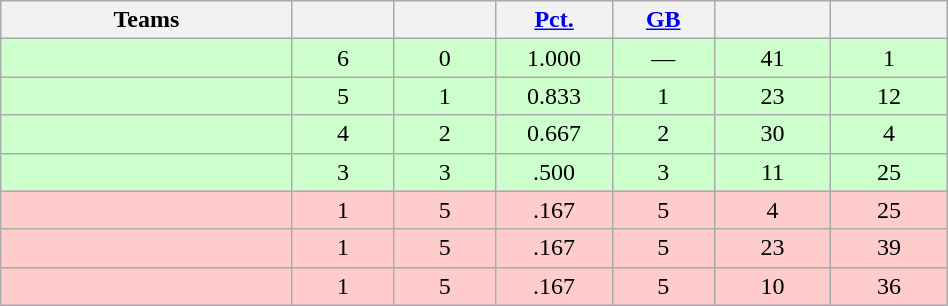<table class="wikitable" width="50%" style="text-align:center;">
<tr>
<th width="20%">Teams</th>
<th width="7%"></th>
<th width="7%"></th>
<th width="8%"><a href='#'>Pct.</a></th>
<th width="7%"><a href='#'>GB</a></th>
<th width="8%"></th>
<th width="8%"></th>
</tr>
<tr bgcolor=ccffcc>
<td align=left></td>
<td>6</td>
<td>0</td>
<td>1.000</td>
<td>—</td>
<td>41</td>
<td>1</td>
</tr>
<tr bgcolor=ccffcc>
<td align=left></td>
<td>5</td>
<td>1</td>
<td>0.833</td>
<td>1</td>
<td>23</td>
<td>12</td>
</tr>
<tr bgcolor=ccffcc>
<td align=left></td>
<td>4</td>
<td>2</td>
<td>0.667</td>
<td>2</td>
<td>30</td>
<td>4</td>
</tr>
<tr bgcolor=ccffcc>
<td align=left></td>
<td>3</td>
<td>3</td>
<td>.500</td>
<td>3</td>
<td>11</td>
<td>25</td>
</tr>
<tr bgcolor=ffcccc>
<td align=left></td>
<td>1</td>
<td>5</td>
<td>.167</td>
<td>5</td>
<td>4</td>
<td>25</td>
</tr>
<tr bgcolor=ffcccc>
<td align=left></td>
<td>1</td>
<td>5</td>
<td>.167</td>
<td>5</td>
<td>23</td>
<td>39</td>
</tr>
<tr bgcolor=ffcccc>
<td align=left></td>
<td>1</td>
<td>5</td>
<td>.167</td>
<td>5</td>
<td>10</td>
<td>36</td>
</tr>
</table>
